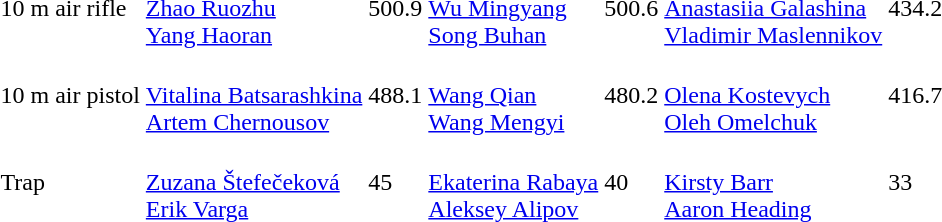<table>
<tr>
<td>10 m air rifle</td>
<td><br><a href='#'>Zhao Ruozhu</a><br><a href='#'>Yang Haoran</a></td>
<td>500.9</td>
<td><br><a href='#'>Wu Mingyang</a><br><a href='#'>Song Buhan</a></td>
<td>500.6</td>
<td><br><a href='#'>Anastasiia Galashina</a><br><a href='#'>Vladimir Maslennikov</a></td>
<td>434.2</td>
</tr>
<tr>
<td>10 m air pistol</td>
<td><br><a href='#'>Vitalina Batsarashkina</a><br><a href='#'>Artem Chernousov</a></td>
<td>488.1</td>
<td><br><a href='#'>Wang Qian</a><br><a href='#'>Wang Mengyi</a></td>
<td>480.2</td>
<td><br><a href='#'>Olena Kostevych</a><br><a href='#'>Oleh Omelchuk</a></td>
<td>416.7</td>
</tr>
<tr>
<td>Trap</td>
<td><br><a href='#'>Zuzana Štefečeková</a><br><a href='#'>Erik Varga</a></td>
<td>45</td>
<td><br><a href='#'>Ekaterina Rabaya</a><br><a href='#'>Aleksey Alipov</a></td>
<td>40</td>
<td><br><a href='#'>Kirsty Barr</a><br><a href='#'>Aaron Heading</a></td>
<td>33</td>
</tr>
</table>
